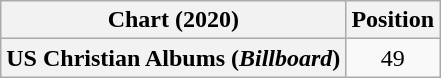<table class="wikitable sortable plainrowheaders" style="text-align:center">
<tr>
<th scope="col">Chart (2020)</th>
<th scope="col">Position</th>
</tr>
<tr>
<th scope="row">US Christian Albums (<em>Billboard</em>)</th>
<td>49</td>
</tr>
</table>
